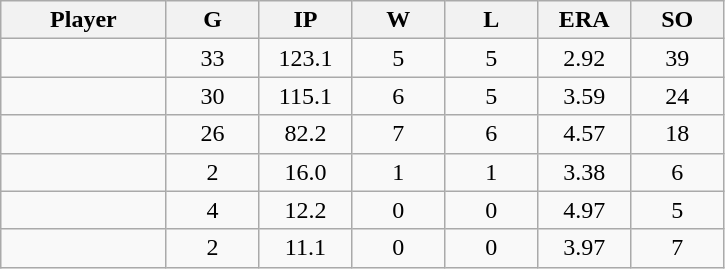<table class="wikitable sortable">
<tr>
<th bgcolor="#DDDDFF" width="16%">Player</th>
<th bgcolor="#DDDDFF" width="9%">G</th>
<th bgcolor="#DDDDFF" width="9%">IP</th>
<th bgcolor="#DDDDFF" width="9%">W</th>
<th bgcolor="#DDDDFF" width="9%">L</th>
<th bgcolor="#DDDDFF" width="9%">ERA</th>
<th bgcolor="#DDDDFF" width="9%">SO</th>
</tr>
<tr align="center">
<td></td>
<td>33</td>
<td>123.1</td>
<td>5</td>
<td>5</td>
<td>2.92</td>
<td>39</td>
</tr>
<tr align="center">
<td></td>
<td>30</td>
<td>115.1</td>
<td>6</td>
<td>5</td>
<td>3.59</td>
<td>24</td>
</tr>
<tr align="center">
<td></td>
<td>26</td>
<td>82.2</td>
<td>7</td>
<td>6</td>
<td>4.57</td>
<td>18</td>
</tr>
<tr align="center">
<td></td>
<td>2</td>
<td>16.0</td>
<td>1</td>
<td>1</td>
<td>3.38</td>
<td>6</td>
</tr>
<tr align=center>
<td></td>
<td>4</td>
<td>12.2</td>
<td>0</td>
<td>0</td>
<td>4.97</td>
<td>5</td>
</tr>
<tr align="center">
<td></td>
<td>2</td>
<td>11.1</td>
<td>0</td>
<td>0</td>
<td>3.97</td>
<td>7</td>
</tr>
</table>
